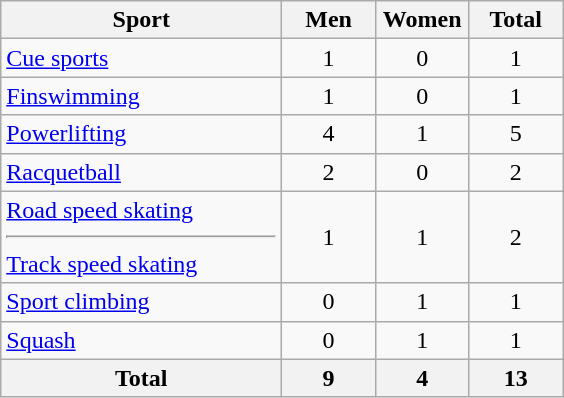<table class="wikitable sortable" style="text-align:center;">
<tr>
<th width=180>Sport</th>
<th width=55>Men</th>
<th width=55>Women</th>
<th width=55>Total</th>
</tr>
<tr>
<td align=left><a href='#'>Cue sports</a></td>
<td>1</td>
<td>0</td>
<td>1</td>
</tr>
<tr>
<td align=left><a href='#'>Finswimming</a></td>
<td>1</td>
<td>0</td>
<td>1</td>
</tr>
<tr>
<td align=left><a href='#'>Powerlifting</a></td>
<td>4</td>
<td>1</td>
<td>5</td>
</tr>
<tr>
<td align=left><a href='#'>Racquetball</a></td>
<td>2</td>
<td>0</td>
<td>2</td>
</tr>
<tr>
<td align=left><a href='#'>Road speed skating</a><hr><a href='#'>Track speed skating</a></td>
<td>1</td>
<td>1</td>
<td>2</td>
</tr>
<tr>
<td align=left><a href='#'>Sport climbing</a></td>
<td>0</td>
<td>1</td>
<td>1</td>
</tr>
<tr>
<td align=left><a href='#'>Squash</a></td>
<td>0</td>
<td>1</td>
<td>1</td>
</tr>
<tr>
<th>Total</th>
<th>9</th>
<th>4</th>
<th>13</th>
</tr>
</table>
